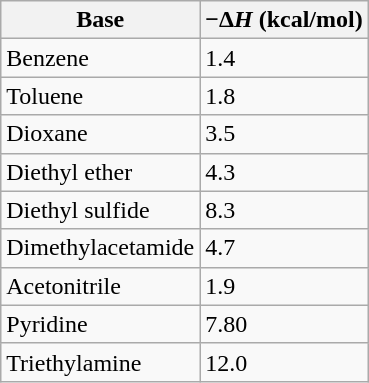<table class="wikitable">
<tr>
<th>Base</th>
<th>−Δ<em>H</em> (kcal/mol)</th>
</tr>
<tr>
<td>Benzene</td>
<td>1.4</td>
</tr>
<tr>
<td>Toluene</td>
<td>1.8</td>
</tr>
<tr>
<td>Dioxane</td>
<td>3.5</td>
</tr>
<tr>
<td>Diethyl ether</td>
<td>4.3</td>
</tr>
<tr>
<td>Diethyl sulfide</td>
<td>8.3</td>
</tr>
<tr>
<td>Dimethylacetamide</td>
<td>4.7</td>
</tr>
<tr>
<td>Acetonitrile</td>
<td>1.9</td>
</tr>
<tr>
<td>Pyridine</td>
<td>7.80</td>
</tr>
<tr>
<td>Triethylamine</td>
<td>12.0</td>
</tr>
</table>
